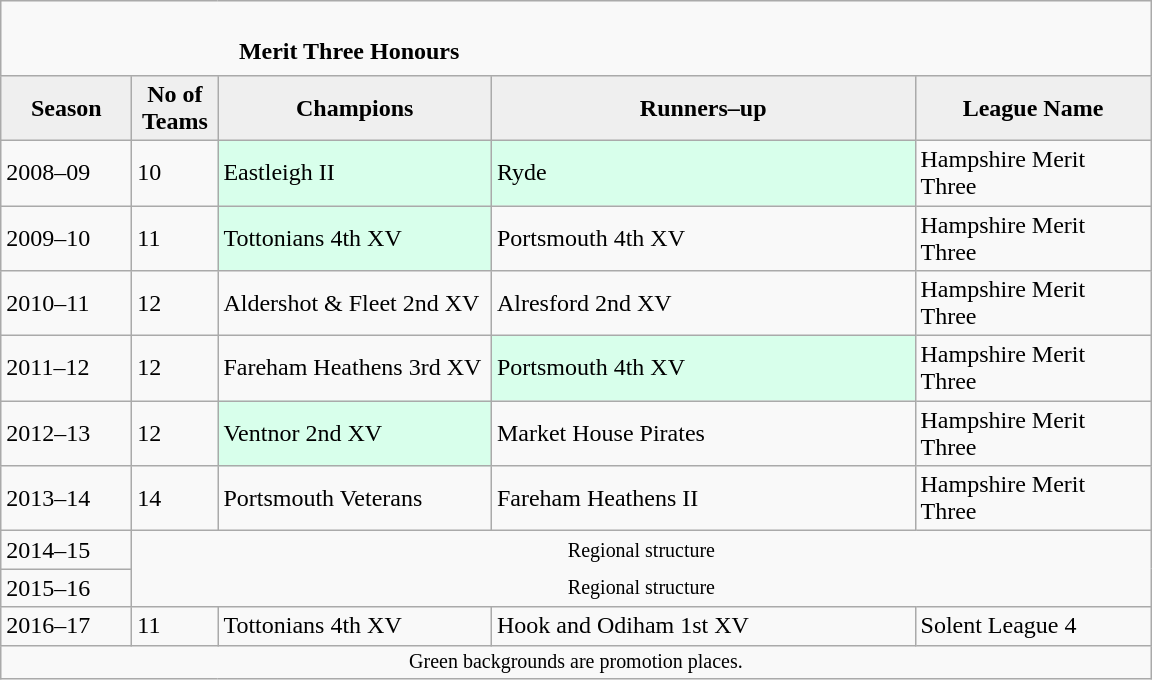<table class="wikitable" style="text-align: left;">
<tr>
<td colspan="11" cellpadding="0" cellspacing="0"><br><table border="0" style="width:100%;" cellpadding="0" cellspacing="0">
<tr>
<td style="width:20%; border:0;"></td>
<td style="border:0;"><strong>Merit Three Honours</strong></td>
<td style="width:20%; border:0;"></td>
</tr>
</table>
</td>
</tr>
<tr>
<th style="background:#efefef; width:80px;">Season</th>
<th style="background:#efefef; width:50px;">No of Teams</th>
<th style="background:#efefef; width:175px;">Champions</th>
<th style="background:#efefef; width:275px;">Runners–up</th>
<th style="background:#efefef; width:150px;">League Name</th>
</tr>
<tr align=left>
<td>2008–09</td>
<td>10</td>
<td style="background:#d8ffeb;">Eastleigh II</td>
<td style="background:#d8ffeb;">Ryde</td>
<td>Hampshire Merit Three</td>
</tr>
<tr>
<td>2009–10</td>
<td>11</td>
<td style="background:#d8ffeb;">Tottonians 4th XV</td>
<td>Portsmouth 4th XV</td>
<td>Hampshire Merit Three</td>
</tr>
<tr>
<td>2010–11</td>
<td>12</td>
<td>Aldershot & Fleet 2nd XV</td>
<td>Alresford 2nd XV</td>
<td>Hampshire Merit Three</td>
</tr>
<tr>
<td>2011–12</td>
<td>12</td>
<td>Fareham Heathens 3rd XV </td>
<td style="background:#d8ffeb;">Portsmouth 4th XV</td>
<td>Hampshire Merit Three</td>
</tr>
<tr>
<td>2012–13</td>
<td>12</td>
<td style="background:#d8ffeb;">Ventnor 2nd XV</td>
<td>Market House Pirates</td>
<td>Hampshire Merit Three</td>
</tr>
<tr>
<td>2013–14</td>
<td>14</td>
<td>Portsmouth Veterans</td>
<td>Fareham Heathens II</td>
<td>Hampshire Merit Three</td>
</tr>
<tr>
<td>2014–15</td>
<td colspan="15"  style="border:0; font-size:smaller; text-align:center;">Regional structure</td>
</tr>
<tr>
<td>2015–16</td>
<td colspan="15"  style="border:0; font-size:smaller; text-align:center;">Regional structure</td>
</tr>
<tr>
<td>2016–17</td>
<td>11</td>
<td>Tottonians 4th XV</td>
<td>Hook and Odiham 1st XV</td>
<td>Solent League 4</td>
</tr>
<tr>
<td colspan="15"  style="border:0; font-size:smaller; text-align:center;">Green backgrounds are promotion places.</td>
</tr>
</table>
